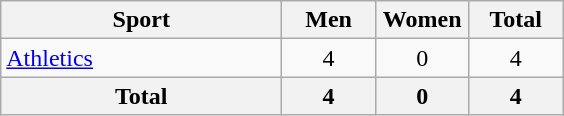<table class="wikitable sortable" style="text-align:center;">
<tr>
<th width=180>Sport</th>
<th width=55>Men</th>
<th width=55>Women</th>
<th width=55>Total</th>
</tr>
<tr>
<td align=left><a href='#'>Athletics</a></td>
<td>4</td>
<td>0</td>
<td>4</td>
</tr>
<tr>
<th>Total</th>
<th>4</th>
<th>0</th>
<th>4</th>
</tr>
</table>
